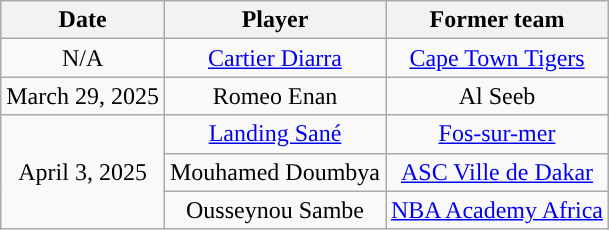<table class="wikitable" style="text-align: center">
<tr>
<th>Date</th>
<th>Player</th>
<th>Former team</th>
</tr>
<tr>
<td>N/A</td>
<td><a href='#'>Cartier Diarra</a></td>
<td> <a href='#'>Cape Town Tigers</a></td>
</tr>
<tr>
<td>March 29, 2025</td>
<td>Romeo Enan</td>
<td> Al Seeb</td>
</tr>
<tr>
<td rowspan="3">April 3, 2025</td>
<td><a href='#'>Landing Sané</a></td>
<td> <a href='#'>Fos-sur-mer</a></td>
</tr>
<tr>
<td>Mouhamed Doumbya</td>
<td> <a href='#'>ASC Ville de Dakar</a></td>
</tr>
<tr>
<td>Ousseynou Sambe</td>
<td><a href='#'>NBA Academy Africa</a></td>
</tr>
</table>
